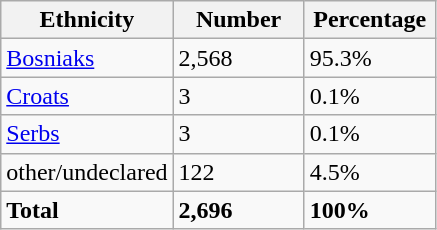<table class="wikitable">
<tr>
<th width="100px">Ethnicity</th>
<th width="80px">Number</th>
<th width="80px">Percentage</th>
</tr>
<tr>
<td><a href='#'>Bosniaks</a></td>
<td>2,568</td>
<td>95.3%</td>
</tr>
<tr>
<td><a href='#'>Croats</a></td>
<td>3</td>
<td>0.1%</td>
</tr>
<tr>
<td><a href='#'>Serbs</a></td>
<td>3</td>
<td>0.1%</td>
</tr>
<tr>
<td>other/undeclared</td>
<td>122</td>
<td>4.5%</td>
</tr>
<tr>
<td><strong>Total</strong></td>
<td><strong>2,696</strong></td>
<td><strong>100%</strong></td>
</tr>
</table>
